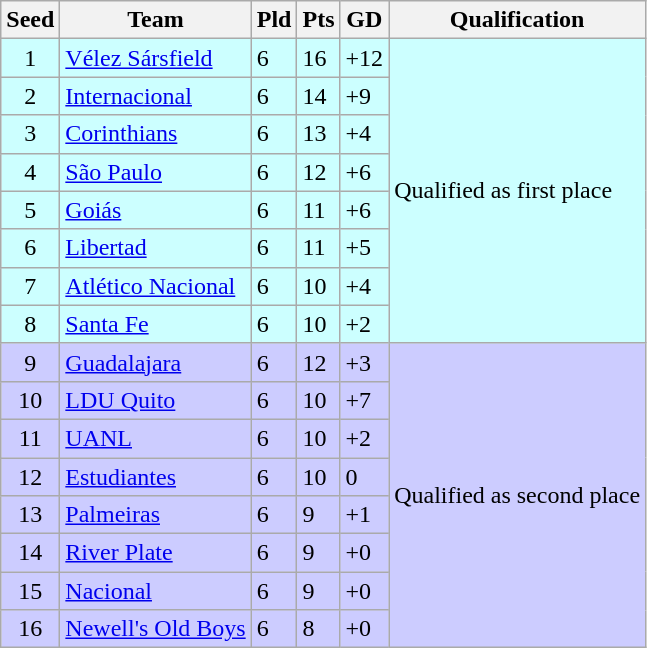<table class="wikitable">
<tr>
<th>Seed</th>
<th>Team</th>
<th>Pld</th>
<th>Pts</th>
<th>GD</th>
<th>Qualification</th>
</tr>
<tr bgcolor=#ccffff>
<td align="center">1</td>
<td> <a href='#'>Vélez Sársfield</a></td>
<td>6</td>
<td>16</td>
<td>+12</td>
<td rowspan=8>Qualified as first place</td>
</tr>
<tr bgcolor=#ccffff>
<td align="center">2</td>
<td> <a href='#'>Internacional</a></td>
<td>6</td>
<td>14</td>
<td>+9</td>
</tr>
<tr bgcolor=#ccffff>
<td align="center">3</td>
<td> <a href='#'>Corinthians</a></td>
<td>6</td>
<td>13</td>
<td>+4</td>
</tr>
<tr bgcolor=#ccffff>
<td align="center">4</td>
<td> <a href='#'>São Paulo</a></td>
<td>6</td>
<td>12</td>
<td>+6</td>
</tr>
<tr bgcolor=#ccffff>
<td align="center">5</td>
<td> <a href='#'>Goiás</a></td>
<td>6</td>
<td>11</td>
<td>+6</td>
</tr>
<tr bgcolor=#ccffff>
<td align="center">6</td>
<td> <a href='#'>Libertad</a></td>
<td>6</td>
<td>11</td>
<td>+5</td>
</tr>
<tr bgcolor=#ccffff>
<td align="center">7</td>
<td> <a href='#'>Atlético Nacional</a></td>
<td>6</td>
<td>10</td>
<td>+4</td>
</tr>
<tr bgcolor=#ccffff>
<td align="center">8</td>
<td> <a href='#'>Santa Fe</a></td>
<td>6</td>
<td>10</td>
<td>+2</td>
</tr>
<tr bgcolor="ccccff">
<td align="center">9</td>
<td> <a href='#'>Guadalajara</a></td>
<td>6</td>
<td>12</td>
<td>+3</td>
<td rowspan=8>Qualified as second place</td>
</tr>
<tr bgcolor="ccccff">
<td align="center">10</td>
<td> <a href='#'>LDU Quito</a></td>
<td>6</td>
<td>10</td>
<td>+7</td>
</tr>
<tr bgcolor="ccccff">
<td align="center">11</td>
<td> <a href='#'>UANL</a></td>
<td>6</td>
<td>10</td>
<td>+2</td>
</tr>
<tr bgcolor="ccccff">
<td align="center">12</td>
<td> <a href='#'>Estudiantes</a></td>
<td>6</td>
<td>10</td>
<td>0</td>
</tr>
<tr bgcolor="ccccff">
<td align="center">13</td>
<td> <a href='#'>Palmeiras</a></td>
<td>6</td>
<td>9</td>
<td>+1</td>
</tr>
<tr bgcolor="ccccff">
<td align="center">14</td>
<td> <a href='#'>River Plate</a></td>
<td>6</td>
<td>9</td>
<td>+0</td>
</tr>
<tr bgcolor="ccccff">
<td align="center">15</td>
<td> <a href='#'>Nacional</a></td>
<td>6</td>
<td>9</td>
<td>+0</td>
</tr>
<tr bgcolor="ccccff">
<td align="center">16</td>
<td> <a href='#'>Newell's Old Boys</a></td>
<td>6</td>
<td>8</td>
<td>+0</td>
</tr>
</table>
